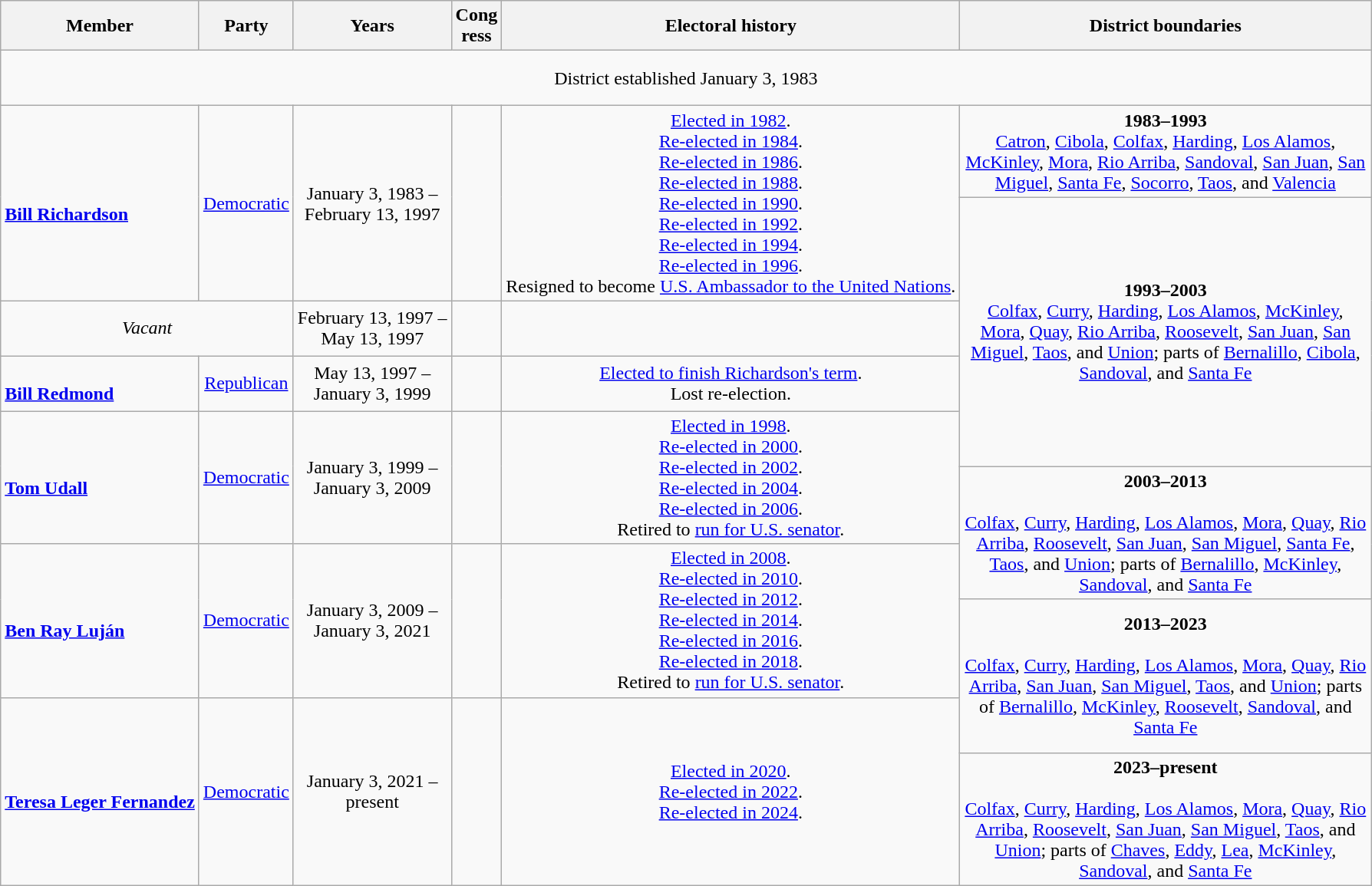<table class=wikitable style="text-align:center">
<tr>
<th>Member<br></th>
<th>Party</th>
<th>Years</th>
<th>Cong<br>ress</th>
<th>Electoral history</th>
<th width=350px>District boundaries</th>
</tr>
<tr style="height:3em">
<td colspan=6>District established January 3, 1983</td>
</tr>
<tr style="height:3em">
<td rowspan=2 align=left><br><strong><a href='#'>Bill Richardson</a></strong><br></td>
<td rowspan=2 ><a href='#'>Democratic</a></td>
<td rowspan=2 nowrap>January 3, 1983 –<br>February 13, 1997</td>
<td rowspan=2></td>
<td rowspan=2><a href='#'>Elected in 1982</a>.<br><a href='#'>Re-elected in 1984</a>.<br><a href='#'>Re-elected in 1986</a>.<br><a href='#'>Re-elected in 1988</a>.<br><a href='#'>Re-elected in 1990</a>.<br><a href='#'>Re-elected in 1992</a>.<br><a href='#'>Re-elected in 1994</a>.<br><a href='#'>Re-elected in 1996</a>.<br>Resigned to become <a href='#'>U.S. Ambassador to the United Nations</a>.</td>
<td><strong>1983–1993</strong><br><a href='#'>Catron</a>, <a href='#'>Cibola</a>, <a href='#'>Colfax</a>, <a href='#'>Harding</a>, <a href='#'>Los Alamos</a>, <a href='#'>McKinley</a>, <a href='#'>Mora</a>, <a href='#'>Rio Arriba</a>, <a href='#'>Sandoval</a>, <a href='#'>San Juan</a>, <a href='#'>San Miguel</a>, <a href='#'>Santa Fe</a>, <a href='#'>Socorro</a>, <a href='#'>Taos</a>, and <a href='#'>Valencia</a></td>
</tr>
<tr style="height:3em">
<td rowspan=4><strong>1993–2003</strong><br><a href='#'>Colfax</a>, <a href='#'>Curry</a>, <a href='#'>Harding</a>, <a href='#'>Los Alamos</a>, <a href='#'>McKinley</a>, <a href='#'>Mora</a>, <a href='#'>Quay</a>, <a href='#'>Rio Arriba</a>, <a href='#'>Roosevelt</a>, <a href='#'>San Juan</a>, <a href='#'>San Miguel</a>, <a href='#'>Taos</a>, and <a href='#'>Union</a>; parts of <a href='#'>Bernalillo</a>, <a href='#'>Cibola</a>, <a href='#'>Sandoval</a>, and <a href='#'>Santa Fe</a></td>
</tr>
<tr style="height:3em">
<td colspan=2><em>Vacant</em></td>
<td nowrap>February 13, 1997 –<br>May 13, 1997</td>
<td></td>
<td></td>
</tr>
<tr style="height:3em">
<td align=left><br><strong><a href='#'>Bill Redmond</a></strong><br></td>
<td><a href='#'>Republican</a></td>
<td nowrap>May 13, 1997 –<br>January 3, 1999</td>
<td></td>
<td><a href='#'>Elected to finish Richardson's term</a>.<br>Lost re-election.</td>
</tr>
<tr style="height:3em">
<td rowspan=2 align=left><br><strong><a href='#'>Tom Udall</a></strong><br></td>
<td rowspan=2 ><a href='#'>Democratic</a></td>
<td rowspan=2 nowrap>January 3, 1999 –<br>January 3, 2009</td>
<td rowspan=2></td>
<td rowspan=2><a href='#'>Elected in 1998</a>.<br><a href='#'>Re-elected in 2000</a>.<br><a href='#'>Re-elected in 2002</a>.<br><a href='#'>Re-elected in 2004</a>.<br><a href='#'>Re-elected in 2006</a>.<br>Retired to <a href='#'>run for U.S. senator</a>.</td>
</tr>
<tr style="height:3em">
<td rowspan=2><strong>2003–2013</strong><br><br><a href='#'>Colfax</a>, <a href='#'>Curry</a>, <a href='#'>Harding</a>, <a href='#'>Los Alamos</a>, <a href='#'>Mora</a>, <a href='#'>Quay</a>, <a href='#'>Rio Arriba</a>, <a href='#'>Roosevelt</a>, <a href='#'>San Juan</a>, <a href='#'>San Miguel</a>, <a href='#'>Santa Fe</a>, <a href='#'>Taos</a>, and <a href='#'>Union</a>; parts of <a href='#'>Bernalillo</a>, <a href='#'>McKinley</a>, <a href='#'>Sandoval</a>, and <a href='#'>Santa Fe</a></td>
</tr>
<tr style="height:3em">
<td rowspan=2 align=left><br><strong><a href='#'>Ben Ray Luján</a></strong><br></td>
<td rowspan=2 ><a href='#'>Democratic</a></td>
<td rowspan=2 nowrap>January 3, 2009 –<br>January 3, 2021</td>
<td rowspan=2></td>
<td rowspan=2><a href='#'>Elected in 2008</a>.<br><a href='#'>Re-elected in 2010</a>.<br><a href='#'>Re-elected in 2012</a>.<br><a href='#'>Re-elected in 2014</a>.<br><a href='#'>Re-elected in 2016</a>.<br><a href='#'>Re-elected in 2018</a>.<br>Retired to <a href='#'>run for U.S. senator</a>.</td>
</tr>
<tr style="height:3em">
<td rowspan=2><strong>2013–2023</strong><br><br><a href='#'>Colfax</a>, <a href='#'>Curry</a>, <a href='#'>Harding</a>, <a href='#'>Los Alamos</a>, <a href='#'>Mora</a>, <a href='#'>Quay</a>, <a href='#'>Rio Arriba</a>, <a href='#'>San Juan</a>, <a href='#'>San Miguel</a>, <a href='#'>Taos</a>, and <a href='#'>Union</a>; parts of <a href='#'>Bernalillo</a>, <a href='#'>McKinley</a>, <a href='#'>Roosevelt</a>, <a href='#'>Sandoval</a>, and <a href='#'>Santa Fe</a></td>
</tr>
<tr style="height:3em">
<td rowspan=2 align=left><br><strong><a href='#'>Teresa Leger Fernandez</a></strong><br></td>
<td rowspan=2 ><a href='#'>Democratic</a></td>
<td rowspan=2 nowrap>January 3, 2021 –<br>present</td>
<td rowspan=2></td>
<td rowspan=2><a href='#'>Elected in 2020</a>.<br><a href='#'>Re-elected in 2022</a>.<br><a href='#'>Re-elected in 2024</a>.</td>
</tr>
<tr style="height:3em">
<td><strong>2023–present</strong><br><br><a href='#'>Colfax</a>, <a href='#'>Curry</a>, <a href='#'>Harding</a>, <a href='#'>Los Alamos</a>, <a href='#'>Mora</a>, <a href='#'>Quay</a>, <a href='#'>Rio Arriba</a>, <a href='#'>Roosevelt</a>, <a href='#'>San Juan</a>, <a href='#'>San Miguel</a>, <a href='#'>Taos</a>, and <a href='#'>Union</a>; parts of <a href='#'>Chaves</a>, <a href='#'>Eddy</a>, <a href='#'>Lea</a>, <a href='#'>McKinley</a>, <a href='#'>Sandoval</a>, and <a href='#'>Santa Fe</a></td>
</tr>
</table>
